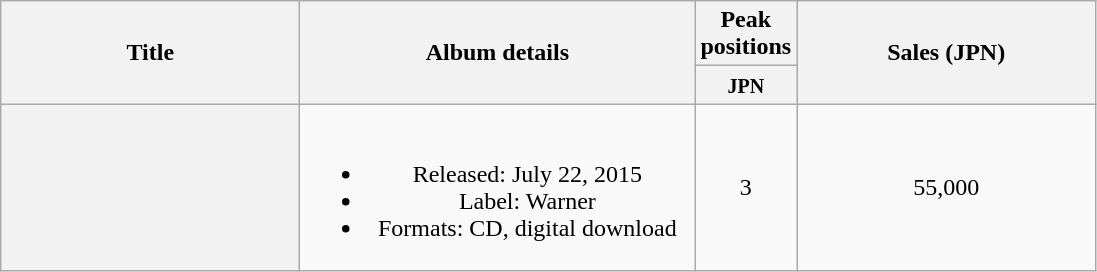<table class="wikitable plainrowheaders" style="text-align:center;">
<tr>
<th style="width:12em;" rowspan="2">Title</th>
<th style="width:16em;" rowspan="2">Album details</th>
<th colspan="1">Peak positions</th>
<th style="width:12em;" rowspan="2">Sales (JPN)</th>
</tr>
<tr>
<th style="width:2.5em;"><small>JPN</small><br></th>
</tr>
<tr>
<th scope="row"></th>
<td><br><ul><li>Released: July 22, 2015</li><li>Label: Warner</li><li>Formats: CD, digital download</li></ul></td>
<td>3</td>
<td>55,000</td>
</tr>
</table>
